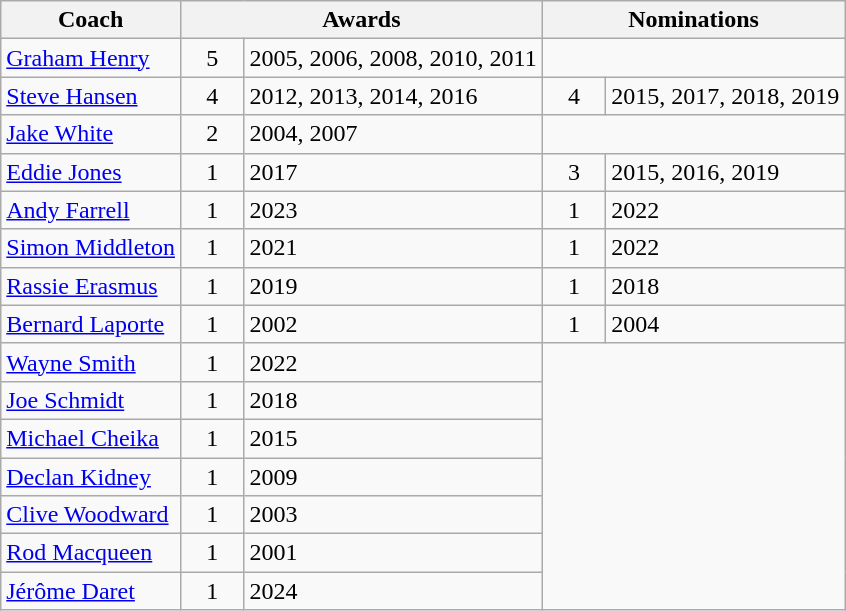<table class="wikitable">
<tr>
<th scope=col>Coach</th>
<th colspan=2>Awards</th>
<th colspan=2>Nominations</th>
</tr>
<tr>
<td> <a href='#'>Graham Henry</a></td>
<td align=center width="35">5</td>
<td>2005, 2006, 2008, 2010, 2011</td>
</tr>
<tr>
<td> <a href='#'>Steve Hansen</a></td>
<td align=center width="35">4</td>
<td>2012, 2013, 2014, 2016</td>
<td align=center width="35">4</td>
<td>2015, 2017, 2018, 2019</td>
</tr>
<tr>
<td> <a href='#'>Jake White</a></td>
<td align=center width="35">2</td>
<td>2004, 2007</td>
</tr>
<tr>
<td> <a href='#'>Eddie Jones</a></td>
<td align=center width="35">1</td>
<td>2017</td>
<td align=center width="35">3</td>
<td>2015, 2016, 2019</td>
</tr>
<tr>
<td> <a href='#'>Andy Farrell</a></td>
<td align=center width="35">1</td>
<td>2023</td>
<td align=center width="35">1</td>
<td>2022</td>
</tr>
<tr>
<td> <a href='#'>Simon Middleton</a></td>
<td align=center width="35">1</td>
<td>2021</td>
<td align=center width="35">1</td>
<td>2022</td>
</tr>
<tr>
<td> <a href='#'>Rassie Erasmus</a></td>
<td align=center width="35">1</td>
<td>2019</td>
<td align=center width="35">1</td>
<td>2018</td>
</tr>
<tr>
<td> <a href='#'>Bernard Laporte</a></td>
<td align=center width="35">1</td>
<td>2002</td>
<td align=center width="35">1</td>
<td>2004</td>
</tr>
<tr>
<td> <a href='#'>Wayne Smith</a></td>
<td align=center width="35">1</td>
<td>2022</td>
</tr>
<tr>
<td> <a href='#'>Joe Schmidt</a></td>
<td align=center width="35">1</td>
<td>2018</td>
</tr>
<tr>
<td> <a href='#'>Michael Cheika</a></td>
<td align=center width="35">1</td>
<td>2015</td>
</tr>
<tr>
<td> <a href='#'>Declan Kidney</a></td>
<td align=center width="35">1</td>
<td>2009</td>
</tr>
<tr>
<td> <a href='#'>Clive Woodward</a></td>
<td align=center width="35">1</td>
<td>2003</td>
</tr>
<tr>
<td> <a href='#'>Rod Macqueen</a></td>
<td align=center width="35">1</td>
<td>2001</td>
</tr>
<tr>
<td> <a href='#'>Jérôme Daret</a></td>
<td align=center width="35">1</td>
<td>2024</td>
</tr>
</table>
